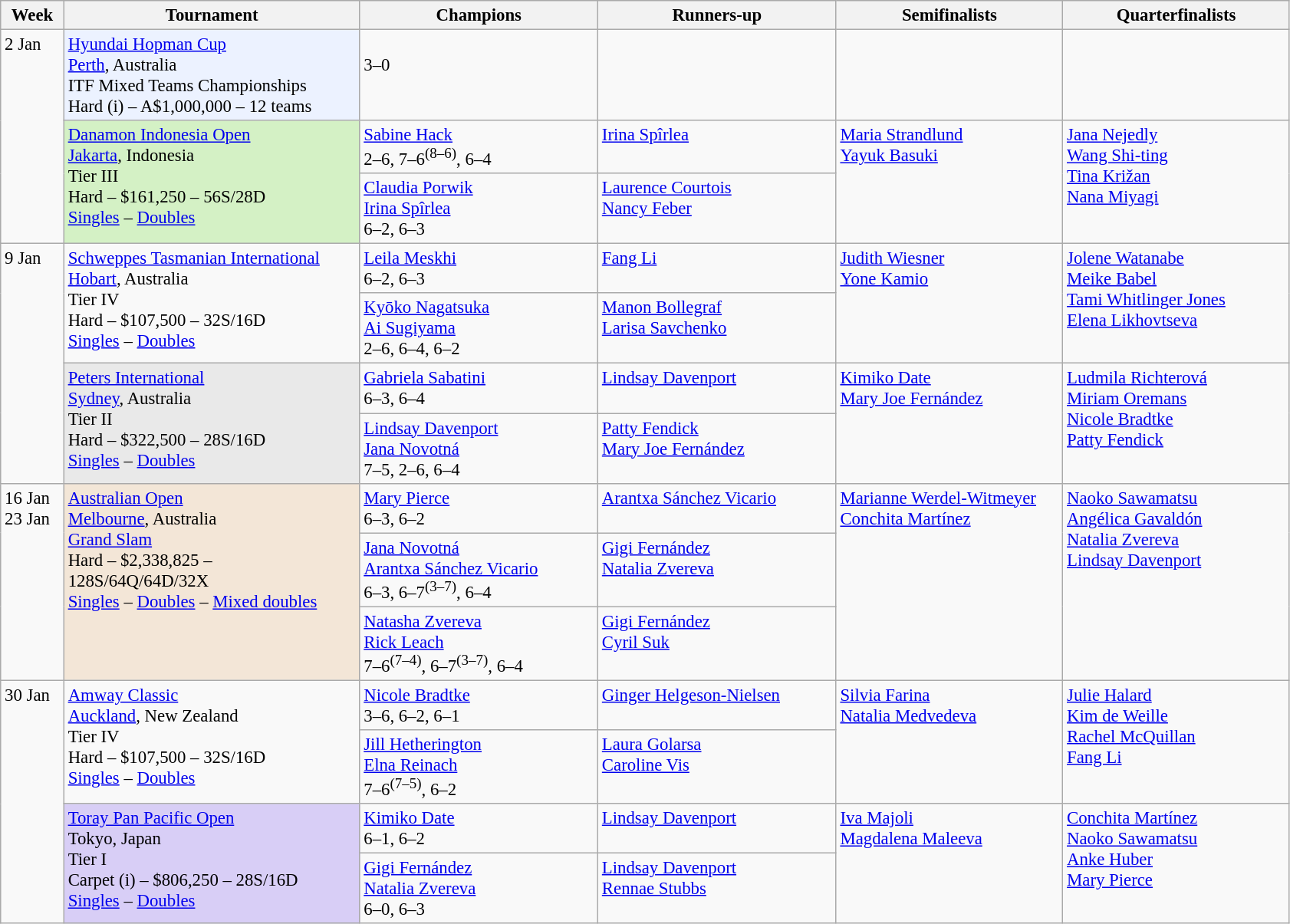<table class=wikitable style=font-size:95%>
<tr>
<th style="width:48px;">Week</th>
<th style="width:250px;">Tournament</th>
<th style="width:200px;">Champions</th>
<th style="width:200px;">Runners-up</th>
<th style="width:190px;">Semifinalists</th>
<th style="width:190px;">Quarterfinalists</th>
</tr>
<tr valign=top>
<td rowspan=3>2 Jan</td>
<td bgcolor=#ECF2FF><a href='#'>Hyundai Hopman Cup</a><br><a href='#'>Perth</a>, Australia<br>ITF Mixed Teams Championships<br>Hard (i) – A$1,000,000 – 12 teams</td>
<td><br>3–0</td>
<td></td>
<td><br></td>
<td><br><br><br></td>
</tr>
<tr valign=top>
<td rowspan=2 style=background:#d4f1c5;><a href='#'>Danamon Indonesia Open</a><br> <a href='#'>Jakarta</a>, Indonesia <br> Tier III<br> Hard – $161,250 – 56S/28D <br><a href='#'>Singles</a> – <a href='#'>Doubles</a></td>
<td> <a href='#'>Sabine Hack</a><br>2–6, 7–6<sup>(8–6)</sup>, 6–4</td>
<td> <a href='#'>Irina Spîrlea</a></td>
<td rowspan=2> <a href='#'>Maria Strandlund</a><br> <a href='#'>Yayuk Basuki</a></td>
<td rowspan=2> <a href='#'>Jana Nejedly</a><br> <a href='#'>Wang Shi-ting</a><br> <a href='#'>Tina Križan</a><br> <a href='#'>Nana Miyagi</a></td>
</tr>
<tr valign=top>
<td> <a href='#'>Claudia Porwik</a><br> <a href='#'>Irina Spîrlea</a><br>6–2, 6–3</td>
<td> <a href='#'>Laurence Courtois</a><br> <a href='#'>Nancy Feber</a></td>
</tr>
<tr valign=top>
<td rowspan=4>9 Jan</td>
<td rowspan=2><a href='#'>Schweppes Tasmanian International</a><br> <a href='#'>Hobart</a>, Australia <br> Tier IV<br> Hard – $107,500 – 32S/16D <br><a href='#'>Singles</a> – <a href='#'>Doubles</a></td>
<td> <a href='#'>Leila Meskhi</a><br>6–2, 6–3</td>
<td> <a href='#'>Fang Li</a></td>
<td rowspan=2>  <a href='#'>Judith Wiesner</a><br> <a href='#'>Yone Kamio</a></td>
<td rowspan=2> <a href='#'>Jolene Watanabe</a><br> <a href='#'>Meike Babel</a><br> <a href='#'>Tami Whitlinger Jones</a><br> <a href='#'>Elena Likhovtseva</a></td>
</tr>
<tr valign=top>
<td> <a href='#'>Kyōko Nagatsuka</a><br> <a href='#'>Ai Sugiyama</a><br> 2–6, 6–4, 6–2</td>
<td> <a href='#'>Manon Bollegraf</a><br> <a href='#'>Larisa Savchenko</a></td>
</tr>
<tr valign=top>
<td rowspan=2 style=background:#e9e9e9;><a href='#'>Peters International</a><br> <a href='#'>Sydney</a>, Australia <br> Tier II<br> Hard – $322,500 – 28S/16D <br><a href='#'>Singles</a> – <a href='#'>Doubles</a></td>
<td> <a href='#'>Gabriela Sabatini</a><br>6–3, 6–4</td>
<td> <a href='#'>Lindsay Davenport</a></td>
<td rowspan=2>  <a href='#'>Kimiko Date</a><br> <a href='#'>Mary Joe Fernández</a></td>
<td rowspan=2> <a href='#'>Ludmila Richterová</a><br> <a href='#'>Miriam Oremans</a><br> <a href='#'>Nicole Bradtke</a><br> <a href='#'>Patty Fendick</a></td>
</tr>
<tr valign=top>
<td> <a href='#'>Lindsay Davenport</a><br> <a href='#'>Jana Novotná</a><br>7–5, 2–6, 6–4</td>
<td> <a href='#'>Patty Fendick</a><br> <a href='#'>Mary Joe Fernández</a></td>
</tr>
<tr valign=top>
<td rowspan=3>16 Jan<br>23 Jan</td>
<td rowspan=3 bgcolor="#F3E6D7"><a href='#'>Australian Open</a><br> <a href='#'>Melbourne</a>, Australia <br> <a href='#'>Grand Slam</a><br> Hard – $2,338,825 – 128S/64Q/64D/32X <br><a href='#'>Singles</a> – <a href='#'>Doubles</a> – <a href='#'>Mixed doubles</a></td>
<td> <a href='#'>Mary Pierce</a><br>6–3, 6–2</td>
<td> <a href='#'>Arantxa Sánchez Vicario</a></td>
<td rowspan=3>  <a href='#'>Marianne Werdel-Witmeyer</a><br> <a href='#'>Conchita Martínez</a></td>
<td rowspan=3> <a href='#'>Naoko Sawamatsu</a><br> <a href='#'>Angélica Gavaldón</a><br> <a href='#'>Natalia Zvereva</a><br> <a href='#'>Lindsay Davenport</a></td>
</tr>
<tr valign=top>
<td> <a href='#'>Jana Novotná</a><br> <a href='#'>Arantxa Sánchez Vicario</a><br>6–3, 6–7<sup>(3–7)</sup>, 6–4</td>
<td> <a href='#'>Gigi Fernández</a><br> <a href='#'>Natalia Zvereva</a></td>
</tr>
<tr valign=top>
<td> <a href='#'>Natasha Zvereva</a><br> <a href='#'>Rick Leach</a><br>7–6<sup>(7–4)</sup>, 6–7<sup>(3–7)</sup>, 6–4</td>
<td> <a href='#'>Gigi Fernández</a><br> <a href='#'>Cyril Suk</a></td>
</tr>
<tr valign=top>
<td rowspan=4>30 Jan</td>
<td rowspan=2><a href='#'>Amway Classic</a><br> <a href='#'>Auckland</a>, New Zealand <br> Tier IV <br> Hard – $107,500 – 32S/16D<br> <a href='#'>Singles</a> – <a href='#'>Doubles</a></td>
<td> <a href='#'>Nicole Bradtke</a><br>3–6, 6–2, 6–1</td>
<td> <a href='#'>Ginger Helgeson-Nielsen</a></td>
<td rowspan=2>  <a href='#'>Silvia Farina</a><br> <a href='#'>Natalia Medvedeva</a></td>
<td rowspan=2> <a href='#'>Julie Halard</a><br> <a href='#'>Kim de Weille</a><br> <a href='#'>Rachel McQuillan</a><br> <a href='#'>Fang Li</a></td>
</tr>
<tr valign=top>
<td> <a href='#'>Jill Hetherington</a><br> <a href='#'>Elna Reinach</a><br>7–6<sup>(7–5)</sup>, 6–2</td>
<td> <a href='#'>Laura Golarsa</a><br> <a href='#'>Caroline Vis</a></td>
</tr>
<tr valign=top>
<td rowspan=2  style=background:#d8cef6;><a href='#'>Toray Pan Pacific Open</a><br> Tokyo, Japan <br> Tier I<br> Carpet (i) – $806,250 – 28S/16D <br><a href='#'>Singles</a> – <a href='#'>Doubles</a></td>
<td> <a href='#'>Kimiko Date</a><br>6–1, 6–2</td>
<td> <a href='#'>Lindsay Davenport</a></td>
<td rowspan=2>  <a href='#'>Iva Majoli</a><br> <a href='#'>Magdalena Maleeva</a></td>
<td rowspan=2> <a href='#'>Conchita Martínez</a><br> <a href='#'>Naoko Sawamatsu</a><br> <a href='#'>Anke Huber</a><br> <a href='#'>Mary Pierce</a></td>
</tr>
<tr valign=top>
<td> <a href='#'>Gigi Fernández</a><br> <a href='#'>Natalia Zvereva</a><br>6–0, 6–3</td>
<td> <a href='#'>Lindsay Davenport</a><br> <a href='#'>Rennae Stubbs</a></td>
</tr>
</table>
